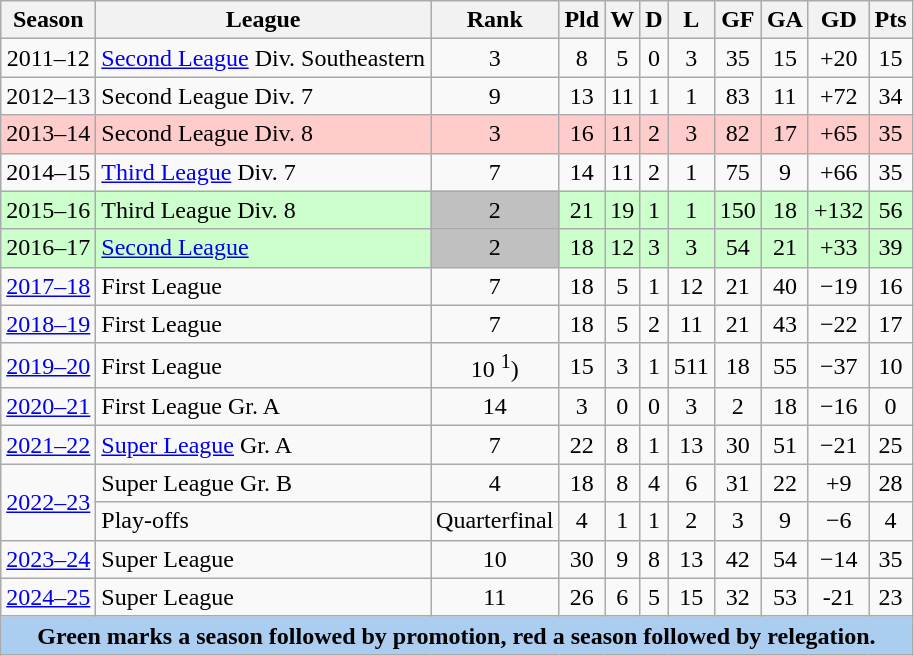<table class="wikitable">
<tr>
<th>Season</th>
<th>League</th>
<th>Rank</th>
<th>Pld</th>
<th>W</th>
<th>D</th>
<th>L</th>
<th>GF</th>
<th>GA</th>
<th>GD</th>
<th>Pts</th>
</tr>
<tr align=center>
<td>2011–12</td>
<td align=left><a href='#'>Second League</a> Div. Southeastern</td>
<td>3</td>
<td>8</td>
<td>5</td>
<td>0</td>
<td>3</td>
<td>35</td>
<td>15</td>
<td>+20</td>
<td>15</td>
</tr>
<tr align=center>
<td>2012–13</td>
<td align=left>Second League Div. 7</td>
<td>9</td>
<td>13</td>
<td>11</td>
<td>1</td>
<td>1</td>
<td>83</td>
<td>11</td>
<td>+72</td>
<td>34</td>
</tr>
<tr align=center bgcolor=#fcc>
<td>2013–14</td>
<td align=left>Second League Div. 8</td>
<td>3</td>
<td>16</td>
<td>11</td>
<td>2</td>
<td>3</td>
<td>82</td>
<td>17</td>
<td>+65</td>
<td>35</td>
</tr>
<tr align=center>
<td>2014–15</td>
<td align=left><a href='#'>Third League</a> Div. 7</td>
<td>7</td>
<td>14</td>
<td>11</td>
<td>2</td>
<td>1</td>
<td>75</td>
<td>9</td>
<td>+66</td>
<td>35</td>
</tr>
<tr align=center bgcolor=#cfc>
<td>2015–16</td>
<td align=left>Third League Div. 8</td>
<td bgcolor=silver>2</td>
<td>21</td>
<td>19</td>
<td>1</td>
<td>1</td>
<td>150</td>
<td>18</td>
<td>+132</td>
<td>56</td>
</tr>
<tr align=center bgcolor=#cfc>
<td>2016–17</td>
<td align=left><a href='#'>Second League</a></td>
<td bgcolor=silver>2</td>
<td>18</td>
<td>12</td>
<td>3</td>
<td>3</td>
<td>54</td>
<td>21</td>
<td>+33</td>
<td>39</td>
</tr>
<tr align=center>
<td><a href='#'>2017–18</a></td>
<td align=left>First League</td>
<td>7</td>
<td>18</td>
<td>5</td>
<td>1</td>
<td>12</td>
<td>21</td>
<td>40</td>
<td>−19</td>
<td>16</td>
</tr>
<tr align=center>
<td><a href='#'>2018–19</a></td>
<td align=left>First League</td>
<td>7</td>
<td>18</td>
<td>5</td>
<td>2</td>
<td>11</td>
<td>21</td>
<td>43</td>
<td>−22</td>
<td>17</td>
</tr>
<tr align=center>
<td><a href='#'>2019–20</a></td>
<td align=left>First League</td>
<td>10 <sup>1</sup>)</td>
<td>15</td>
<td>3</td>
<td>1</td>
<td>511</td>
<td>18</td>
<td>55</td>
<td>−37</td>
<td>10</td>
</tr>
<tr align=center>
<td><a href='#'>2020–21</a></td>
<td align=left>First League  Gr. A</td>
<td>14</td>
<td>3</td>
<td>0</td>
<td>0</td>
<td>3</td>
<td>2</td>
<td>18</td>
<td>−16</td>
<td>0</td>
</tr>
<tr align=center>
<td><a href='#'>2021–22</a></td>
<td align=left><a href='#'>Super League</a> Gr. A</td>
<td>7</td>
<td>22</td>
<td>8</td>
<td>1</td>
<td>13</td>
<td>30</td>
<td>51</td>
<td>−21</td>
<td>25</td>
</tr>
<tr align=center>
<td rowspan=2><a href='#'>2022–23</a></td>
<td align=left>Super League Gr. B</td>
<td>4</td>
<td>18</td>
<td>8</td>
<td>4</td>
<td>6</td>
<td>31</td>
<td>22</td>
<td>+9</td>
<td>28</td>
</tr>
<tr align=center>
<td align=left>Play-offs</td>
<td>Quarterfinal</td>
<td>4</td>
<td>1</td>
<td>1</td>
<td>2</td>
<td>3</td>
<td>9</td>
<td>−6</td>
<td>4</td>
</tr>
<tr align=center>
<td><a href='#'>2023–24</a></td>
<td align=left>Super League</td>
<td>10</td>
<td>30</td>
<td>9</td>
<td>8</td>
<td>13</td>
<td>42</td>
<td>54</td>
<td>−14</td>
<td>35</td>
</tr>
<tr align=center>
<td><a href='#'>2024–25</a></td>
<td align=left>Super League</td>
<td>11</td>
<td>26</td>
<td>6</td>
<td>5</td>
<td>15</td>
<td>32</td>
<td>53</td>
<td>-21</td>
<td>23</td>
</tr>
<tr bgcolor=#abcdef>
<td colspan=11 align=center><strong>Green marks a season followed by promotion, red a season followed by relegation.</strong></td>
</tr>
</table>
